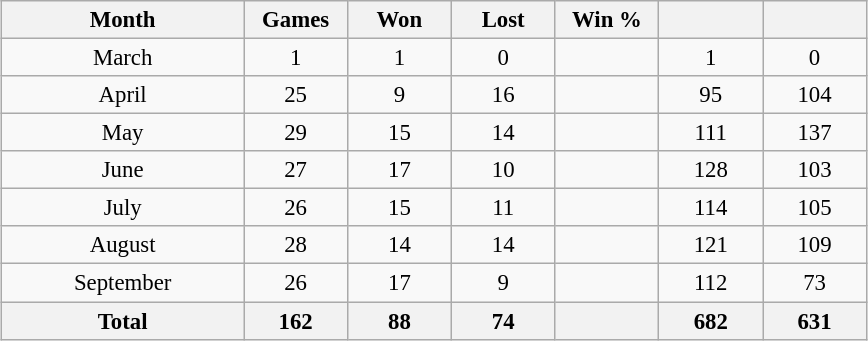<table class="wikitable" style="font-size:95%; text-align:center; width:38em;margin:0.5em auto;">
<tr>
<th width="28%">Month</th>
<th width="12%">Games</th>
<th width="12%">Won</th>
<th width="12%">Lost</th>
<th width="12%">Win %</th>
<th width="12%"></th>
<th width="12%"></th>
</tr>
<tr>
<td>March</td>
<td>1</td>
<td>1</td>
<td>0</td>
<td></td>
<td>1</td>
<td>0</td>
</tr>
<tr>
<td>April</td>
<td>25</td>
<td>9</td>
<td>16</td>
<td></td>
<td>95</td>
<td>104</td>
</tr>
<tr>
<td>May</td>
<td>29</td>
<td>15</td>
<td>14</td>
<td></td>
<td>111</td>
<td>137</td>
</tr>
<tr>
<td>June</td>
<td>27</td>
<td>17</td>
<td>10</td>
<td></td>
<td>128</td>
<td>103</td>
</tr>
<tr>
<td>July</td>
<td>26</td>
<td>15</td>
<td>11</td>
<td></td>
<td>114</td>
<td>105</td>
</tr>
<tr>
<td>August</td>
<td>28</td>
<td>14</td>
<td>14</td>
<td></td>
<td>121</td>
<td>109</td>
</tr>
<tr>
<td>September</td>
<td>26</td>
<td>17</td>
<td>9</td>
<td></td>
<td>112</td>
<td>73</td>
</tr>
<tr>
<th>Total</th>
<th>162</th>
<th>88</th>
<th>74</th>
<th></th>
<th>682</th>
<th>631</th>
</tr>
</table>
